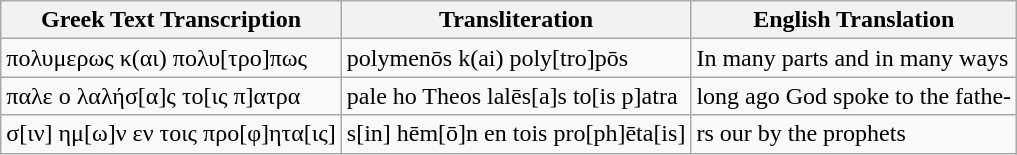<table class="wikitable">
<tr>
<th>Greek Text Transcription</th>
<th>Transliteration</th>
<th>English Translation</th>
</tr>
<tr>
<td>πολυμερως κ(αι) πολυ[τρο]πως</td>
<td>polymenōs k(ai) poly[tro]pōs</td>
<td>In many parts and in many ways</td>
</tr>
<tr>
<td>παλε ο  λαλήσ[α]ς το[ις π]ατρα</td>
<td>pale ho Theos lalēs[a]s to[is p]atra</td>
<td>long ago God spoke to the fathe-</td>
</tr>
<tr>
<td>σ[ιν] ημ[ω]ν εν τοις προ[φ]ητα[ις]</td>
<td>s[in] hēm[ō]n en tois pro[ph]ēta[is]</td>
<td>rs our by the prophets</td>
</tr>
</table>
